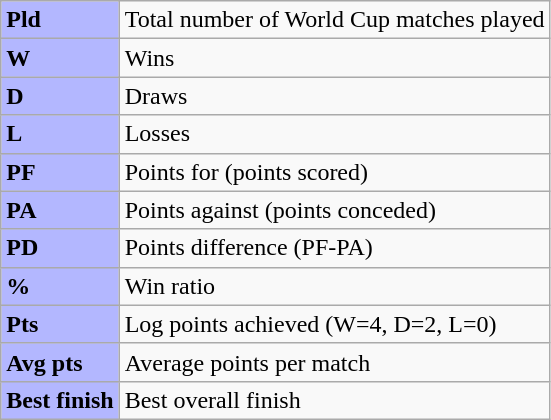<table class="wikitable">
<tr>
<td style="background-color:#B3B7FF"><strong>Pld</strong></td>
<td>Total number of World Cup matches played</td>
</tr>
<tr>
<td style="background-color:#B3B7FF"><strong>W</strong></td>
<td>Wins</td>
</tr>
<tr>
<td style="background-color:#B3B7FF"><strong>D</strong></td>
<td>Draws</td>
</tr>
<tr>
<td style="background-color:#B3B7FF"><strong>L</strong></td>
<td>Losses</td>
</tr>
<tr>
<td style="background-color:#B3B7FF"><strong>PF</strong></td>
<td>Points for (points scored)</td>
</tr>
<tr>
<td style="background-color:#B3B7FF"><strong>PA</strong></td>
<td>Points against (points conceded)</td>
</tr>
<tr>
<td style="background-color:#B3B7FF"><strong>PD</strong></td>
<td>Points difference (PF-PA)</td>
</tr>
<tr>
<td style="background-color:#B3B7FF"><strong>%</strong></td>
<td>Win ratio</td>
</tr>
<tr>
<td style="background-color:#B3B7FF"><strong>Pts</strong></td>
<td>Log points achieved (W=4, D=2, L=0)</td>
</tr>
<tr>
<td style="background-color:#B3B7FF"><strong>Avg pts</strong></td>
<td>Average points per match</td>
</tr>
<tr>
<td style="background-color:#B3B7FF"><strong>Best finish</strong></td>
<td>Best overall finish</td>
</tr>
</table>
